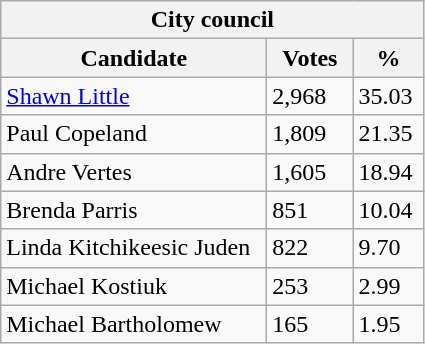<table class="wikitable">
<tr>
<th colspan="3">City council</th>
</tr>
<tr>
<th style="width: 170px">Candidate</th>
<th style="width: 50px">Votes</th>
<th style="width: 40px">%</th>
</tr>
<tr>
<td><a href='#'>Shawn Little</a></td>
<td>2,968</td>
<td>35.03</td>
</tr>
<tr>
<td>Paul Copeland</td>
<td>1,809</td>
<td>21.35</td>
</tr>
<tr>
<td>Andre Vertes</td>
<td>1,605</td>
<td>18.94</td>
</tr>
<tr>
<td>Brenda Parris</td>
<td>851</td>
<td>10.04</td>
</tr>
<tr>
<td>Linda Kitchikeesic Juden</td>
<td>822</td>
<td>9.70</td>
</tr>
<tr>
<td>Michael Kostiuk</td>
<td>253</td>
<td>2.99</td>
</tr>
<tr>
<td>Michael Bartholomew</td>
<td>165</td>
<td>1.95</td>
</tr>
</table>
